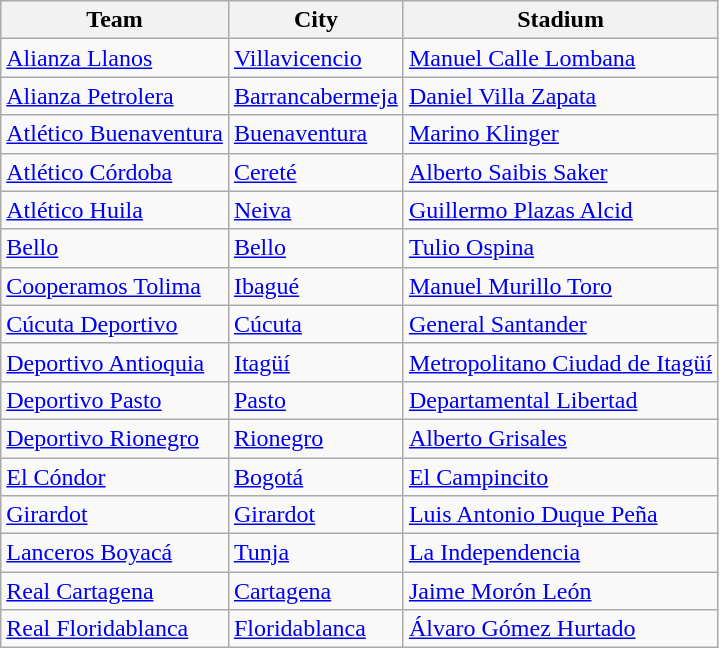<table class="wikitable sortable">
<tr>
<th>Team</th>
<th>City</th>
<th>Stadium</th>
</tr>
<tr>
<td><a href='#'>Alianza Llanos</a></td>
<td><a href='#'>Villavicencio</a></td>
<td><a href='#'>Manuel Calle Lombana</a></td>
</tr>
<tr>
<td><a href='#'>Alianza Petrolera</a></td>
<td><a href='#'>Barrancabermeja</a></td>
<td><a href='#'>Daniel Villa Zapata</a></td>
</tr>
<tr>
<td><a href='#'>Atlético Buenaventura</a></td>
<td><a href='#'>Buenaventura</a></td>
<td><a href='#'>Marino Klinger</a></td>
</tr>
<tr>
<td><a href='#'>Atlético Córdoba</a></td>
<td><a href='#'>Cereté</a></td>
<td><a href='#'>Alberto Saibis Saker</a></td>
</tr>
<tr>
<td><a href='#'>Atlético Huila</a></td>
<td><a href='#'>Neiva</a></td>
<td><a href='#'>Guillermo Plazas Alcid</a></td>
</tr>
<tr>
<td><a href='#'>Bello</a></td>
<td><a href='#'>Bello</a></td>
<td><a href='#'>Tulio Ospina</a></td>
</tr>
<tr>
<td><a href='#'>Cooperamos Tolima</a></td>
<td><a href='#'>Ibagué</a></td>
<td><a href='#'>Manuel Murillo Toro</a></td>
</tr>
<tr>
<td><a href='#'>Cúcuta Deportivo</a></td>
<td><a href='#'>Cúcuta</a></td>
<td><a href='#'>General Santander</a></td>
</tr>
<tr>
<td><a href='#'>Deportivo Antioquia</a></td>
<td><a href='#'>Itagüí</a></td>
<td><a href='#'>Metropolitano Ciudad de Itagüí</a></td>
</tr>
<tr>
<td><a href='#'>Deportivo Pasto</a></td>
<td><a href='#'>Pasto</a></td>
<td><a href='#'>Departamental Libertad</a></td>
</tr>
<tr>
<td><a href='#'>Deportivo Rionegro</a></td>
<td><a href='#'>Rionegro</a></td>
<td><a href='#'>Alberto Grisales</a></td>
</tr>
<tr>
<td><a href='#'>El Cóndor</a></td>
<td><a href='#'>Bogotá</a></td>
<td><a href='#'>El Campincito</a></td>
</tr>
<tr>
<td><a href='#'>Girardot</a></td>
<td><a href='#'>Girardot</a></td>
<td><a href='#'>Luis Antonio Duque Peña</a></td>
</tr>
<tr>
<td><a href='#'>Lanceros Boyacá</a></td>
<td><a href='#'>Tunja</a></td>
<td><a href='#'>La Independencia</a></td>
</tr>
<tr>
<td><a href='#'>Real Cartagena</a></td>
<td><a href='#'>Cartagena</a></td>
<td><a href='#'>Jaime Morón León</a></td>
</tr>
<tr>
<td><a href='#'>Real Floridablanca</a></td>
<td><a href='#'>Floridablanca</a></td>
<td><a href='#'>Álvaro Gómez Hurtado</a></td>
</tr>
</table>
